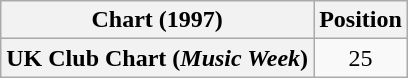<table class="wikitable plainrowheaders" style="text-align:center">
<tr>
<th scope="col">Chart (1997)</th>
<th scope="col">Position</th>
</tr>
<tr>
<th scope="row">UK Club Chart (<em>Music Week</em>)</th>
<td>25</td>
</tr>
</table>
